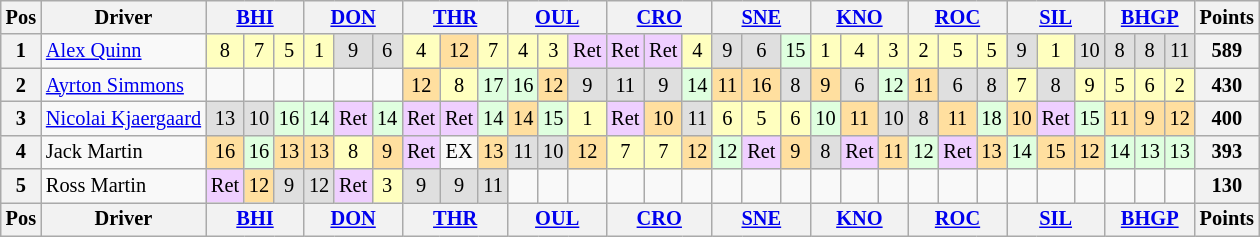<table class="wikitable" style="font-size: 85%; text-align: center">
<tr>
<th>Pos</th>
<th>Driver</th>
<th colspan=3><a href='#'>BHI</a></th>
<th colspan=3><a href='#'>DON</a></th>
<th colspan=3><a href='#'>THR</a></th>
<th colspan=3><a href='#'>OUL</a></th>
<th colspan=3><a href='#'>CRO</a></th>
<th colspan=3><a href='#'>SNE</a></th>
<th colspan=3><a href='#'>KNO</a></th>
<th colspan=3><a href='#'>ROC</a></th>
<th colspan=3><a href='#'>SIL</a></th>
<th colspan=3><a href='#'>BHGP</a></th>
<th>Points</th>
</tr>
<tr>
<th>1</th>
<td style="text-align:left"> <a href='#'>Alex Quinn</a></td>
<td style="background:#ffffbf">8</td>
<td style="background:#ffffbf">7</td>
<td style="background:#ffffbf">5</td>
<td style="background:#ffffbf">1</td>
<td style="background:#dfdfdf">9</td>
<td style="background:#dfdfdf">6</td>
<td style="background:#ffffbf">4</td>
<td style="background:#ffdf9f">12</td>
<td style="background:#ffffbf">7</td>
<td style="background:#ffffbf">4</td>
<td style="background:#ffffbf">3</td>
<td style="background:#efcfff">Ret</td>
<td style="background:#efcfff">Ret</td>
<td style="background:#efcfff">Ret</td>
<td style="background:#ffffbf">4</td>
<td style="background:#dfdfdf">9</td>
<td style="background:#dfdfdf">6</td>
<td style="background:#dfffdf">15</td>
<td style="background:#ffffbf">1</td>
<td style="background:#ffffbf">4</td>
<td style="background:#ffffbf">3</td>
<td style="background:#ffffbf">2</td>
<td style="background:#ffffbf">5</td>
<td style="background:#ffffbf">5</td>
<td style="background:#dfdfdf">9</td>
<td style="background:#ffffbf">1</td>
<td style="background:#dfdfdf">10</td>
<td style="background:#dfdfdf">8</td>
<td style="background:#dfdfdf">8</td>
<td style="background:#dfdfdf">11</td>
<th>589</th>
</tr>
<tr>
<th>2</th>
<td style="text-align:left"> <a href='#'>Ayrton Simmons</a></td>
<td></td>
<td></td>
<td></td>
<td></td>
<td></td>
<td></td>
<td style="background:#ffdf9f">12</td>
<td style="background:#ffffbf">8</td>
<td style="background:#dfffdf">17</td>
<td style="background:#dfffdf">16</td>
<td style="background:#ffdf9f">12</td>
<td style="background:#dfdfdf">9</td>
<td style="background:#dfdfdf">11</td>
<td style="background:#dfdfdf">9</td>
<td style="background:#dfffdf">14</td>
<td style="background:#ffdf9f">11</td>
<td style="background:#ffdf9f">16</td>
<td style="background:#dfdfdf">8</td>
<td style="background:#ffdf9f">9</td>
<td style="background:#dfdfdf">6</td>
<td style="background:#dfffdf">12</td>
<td style="background:#ffdf9f">11</td>
<td style="background:#dfdfdf">6</td>
<td style="background:#dfdfdf">8</td>
<td style="background:#ffffbf">7</td>
<td style="background:#dfdfdf">8</td>
<td style="background:#ffffbf">9</td>
<td style="background:#ffffbf">5</td>
<td style="background:#ffffbf">6</td>
<td style="background:#ffffbf">2</td>
<th>430</th>
</tr>
<tr>
<th>3</th>
<td style="text-align:left" nowrap> <a href='#'>Nicolai Kjaergaard</a></td>
<td style="background:#dfdfdf">13</td>
<td style="background:#dfdfdf">10</td>
<td style="background:#dfffdf">16</td>
<td style="background:#dfffdf">14</td>
<td style="background:#efcfff">Ret</td>
<td style="background:#dfffdf">14</td>
<td style="background:#efcfff">Ret</td>
<td style="background:#efcfff">Ret</td>
<td style="background:#dfffdf">14</td>
<td style="background:#ffdf9f">14</td>
<td style="background:#dfffdf">15</td>
<td style="background:#ffffbf">1</td>
<td style="background:#efcfff">Ret</td>
<td style="background:#ffdf9f">10</td>
<td style="background:#dfdfdf">11</td>
<td style="background:#ffffbf">6</td>
<td style="background:#ffffbf">5</td>
<td style="background:#ffffbf">6</td>
<td style="background:#dfffdf">10</td>
<td style="background:#ffdf9f">11</td>
<td style="background:#dfdfdf">10</td>
<td style="background:#dfdfdf">8</td>
<td style="background:#ffdf9f">11</td>
<td style="background:#dfffdf">18</td>
<td style="background:#ffdf9f">10</td>
<td style="background:#efcfff">Ret</td>
<td style="background:#dfffdf">15</td>
<td style="background:#ffdf9f">11</td>
<td style="background:#ffdf9f">9</td>
<td style="background:#ffdf9f">12</td>
<th>400</th>
</tr>
<tr>
<th>4</th>
<td style="text-align:left"> Jack Martin</td>
<td style="background:#ffdf9f">16</td>
<td style="background:#dfffdf">16</td>
<td style="background:#ffdf9f">13</td>
<td style="background:#ffdf9f">13</td>
<td style="background:#ffffbf">8</td>
<td style="background:#ffdf9f">9</td>
<td style="background:#efcfff">Ret</td>
<td>EX</td>
<td style="background:#ffdf9f">13</td>
<td style="background:#dfdfdf">11</td>
<td style="background:#dfdfdf">10</td>
<td style="background:#ffdf9f">12</td>
<td style="background:#ffffbf">7</td>
<td style="background:#ffffbf">7</td>
<td style="background:#ffdf9f">12</td>
<td style="background:#dfffdf">12</td>
<td style="background:#efcfff">Ret</td>
<td style="background:#ffdf9f">9</td>
<td style="background:#dfdfdf">8</td>
<td style="background:#efcfff">Ret</td>
<td style="background:#ffdf9f">11</td>
<td style="background:#dfffdf">12</td>
<td style="background:#efcfff">Ret</td>
<td style="background:#ffdf9f">13</td>
<td style="background:#dfffdf">14</td>
<td style="background:#ffdf9f">15</td>
<td style="background:#ffdf9f">12</td>
<td style="background:#dfffdf">14</td>
<td style="background:#dfffdf">13</td>
<td style="background:#dfffdf">13</td>
<th>393</th>
</tr>
<tr>
<th>5</th>
<td style="text-align:left"> Ross Martin</td>
<td style="background:#efcfff">Ret</td>
<td style="background:#ffdf9f">12</td>
<td style="background:#dfdfdf">9</td>
<td style="background:#dfdfdf">12</td>
<td style="background:#efcfff">Ret</td>
<td style="background:#ffffbf">3</td>
<td style="background:#dfdfdf">9</td>
<td style="background:#dfdfdf">9</td>
<td style="background:#dfdfdf">11</td>
<td></td>
<td></td>
<td></td>
<td></td>
<td></td>
<td></td>
<td></td>
<td></td>
<td></td>
<td></td>
<td></td>
<td></td>
<td></td>
<td></td>
<td></td>
<td></td>
<td></td>
<td></td>
<td></td>
<td></td>
<td></td>
<th>130</th>
</tr>
<tr>
<th>Pos</th>
<th>Driver</th>
<th colspan=3><a href='#'>BHI</a></th>
<th colspan=3><a href='#'>DON</a></th>
<th colspan=3><a href='#'>THR</a></th>
<th colspan=3><a href='#'>OUL</a></th>
<th colspan=3><a href='#'>CRO</a></th>
<th colspan=3><a href='#'>SNE</a></th>
<th colspan=3><a href='#'>KNO</a></th>
<th colspan=3><a href='#'>ROC</a></th>
<th colspan=3><a href='#'>SIL</a></th>
<th colspan=3><a href='#'>BHGP</a></th>
<th>Points</th>
</tr>
</table>
